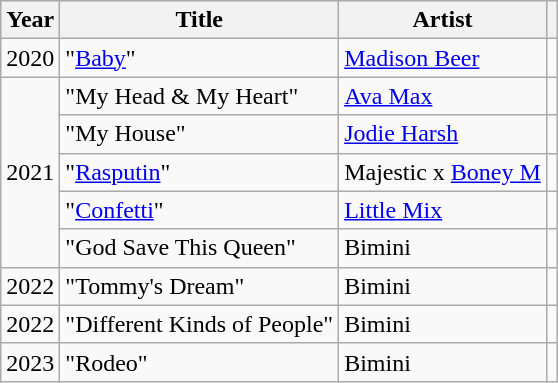<table class="wikitable plainrowheaders sortable">
<tr>
<th scope="col">Year</th>
<th scope="col">Title</th>
<th scope="col">Artist</th>
<th style="text-align: center;" class="unsortable"></th>
</tr>
<tr>
<td>2020</td>
<td>"<a href='#'>Baby</a>"</td>
<td><a href='#'>Madison Beer</a></td>
<td></td>
</tr>
<tr>
<td rowspan="5">2021</td>
<td>"My Head & My Heart"</td>
<td><a href='#'>Ava Max</a></td>
<td></td>
</tr>
<tr>
<td>"My House"</td>
<td><a href='#'>Jodie Harsh</a></td>
<td style="text-align: center;"></td>
</tr>
<tr>
<td>"<a href='#'>Rasputin</a>"</td>
<td>Majestic x <a href='#'>Boney M</a></td>
<td></td>
</tr>
<tr>
<td>"<a href='#'>Confetti</a>"</td>
<td><a href='#'>Little Mix</a></td>
<td></td>
</tr>
<tr>
<td>"God Save This Queen"</td>
<td>Bimini</td>
<td></td>
</tr>
<tr>
<td>2022</td>
<td>"Tommy's Dream"</td>
<td>Bimini</td>
<td></td>
</tr>
<tr>
<td>2022</td>
<td>"Different Kinds of People"</td>
<td>Bimini</td>
<td></td>
</tr>
<tr>
<td>2023</td>
<td>"Rodeo"</td>
<td>Bimini</td>
<td></td>
</tr>
</table>
